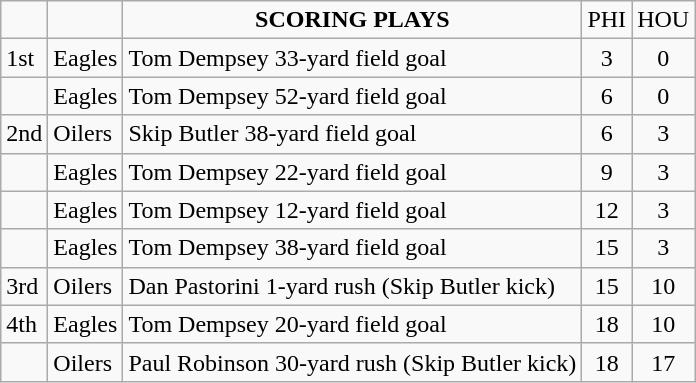<table class="wikitable">
<tr>
<td></td>
<td></td>
<td – align="center"><strong>SCORING PLAYS</strong></td>
<td – align="center">PHI</td>
<td - align="center">HOU</td>
</tr>
<tr align="left" bgcolor="">
<td>1st</td>
<td>Eagles</td>
<td>Tom Dempsey 33-yard field goal</td>
<td - align="center">3</td>
<td - align="center">0</td>
</tr>
<tr align="left" bgcolor="">
<td></td>
<td>Eagles</td>
<td>Tom Dempsey 52-yard field goal</td>
<td - align="center">6</td>
<td - align="center">0</td>
</tr>
<tr align="left" bgcolor="">
<td>2nd</td>
<td>Oilers</td>
<td>Skip Butler 38-yard field goal</td>
<td - align="center">6</td>
<td - align="center">3</td>
</tr>
<tr align="left" bgcolor="">
<td></td>
<td>Eagles</td>
<td>Tom Dempsey 22-yard field goal</td>
<td - align="center">9</td>
<td - align="center">3</td>
</tr>
<tr align="left" bgcolor="">
<td></td>
<td>Eagles</td>
<td>Tom Dempsey 12-yard field goal</td>
<td - align="center">12</td>
<td - align="center">3</td>
</tr>
<tr align="left" bgcolor="">
<td></td>
<td>Eagles</td>
<td>Tom Dempsey 38-yard field goal</td>
<td - align="center">15</td>
<td - align="center">3</td>
</tr>
<tr align="left" bgcolor="">
<td>3rd</td>
<td>Oilers</td>
<td>Dan Pastorini 1-yard rush (Skip Butler kick)</td>
<td - align="center">15</td>
<td - align="center">10</td>
</tr>
<tr align="left" bgcolor="">
<td>4th</td>
<td>Eagles</td>
<td>Tom Dempsey 20-yard field goal</td>
<td - align="center">18</td>
<td - align="center">10</td>
</tr>
<tr align="left" bgcolor="">
<td></td>
<td>Oilers</td>
<td>Paul Robinson 30-yard rush (Skip Butler kick)</td>
<td - align="center">18</td>
<td - align="center">17</td>
</tr>
</table>
